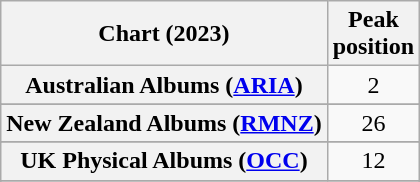<table class="wikitable sortable plainrowheaders" style="text-align:center">
<tr>
<th scope="col">Chart (2023)</th>
<th scope="col">Peak<br>position</th>
</tr>
<tr>
<th scope="row">Australian Albums (<a href='#'>ARIA</a>)</th>
<td>2</td>
</tr>
<tr>
</tr>
<tr>
<th scope="row">New Zealand Albums (<a href='#'>RMNZ</a>)</th>
<td>26</td>
</tr>
<tr>
</tr>
<tr>
</tr>
<tr>
</tr>
<tr>
<th scope="row">UK Physical Albums (<a href='#'>OCC</a>)</th>
<td>12</td>
</tr>
<tr>
</tr>
<tr>
</tr>
</table>
